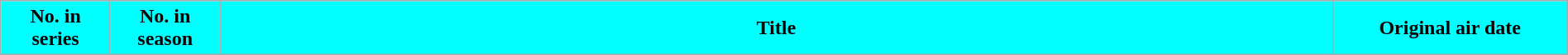<table class="wikitable plainrowheaders" style="width:100%; margin:auto; background:#fff;">
<tr>
<th scope="col" style="background:#00FFFF; color:#100; width:7%;">No. in<br>series</th>
<th scope="col" style="background:#00FFFF; color:#100; width:7%;">No. in<br>season</th>
<th scope="col" style="background:#00FFFF; color:#100;">Title</th>
<th scope="col" style="background:#00FFFF; color:#100; width:15%;">Original air date<br>











</th>
</tr>
</table>
